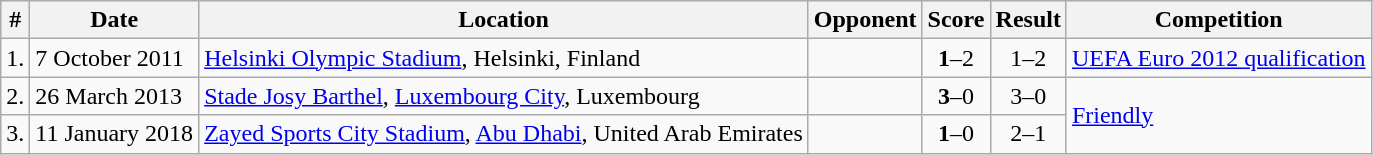<table class="wikitable">
<tr>
<th>#</th>
<th>Date</th>
<th>Location</th>
<th>Opponent</th>
<th>Score</th>
<th>Result</th>
<th>Competition</th>
</tr>
<tr>
<td>1.</td>
<td>7 October 2011</td>
<td><a href='#'>Helsinki Olympic Stadium</a>, Helsinki, Finland</td>
<td></td>
<td align=center><strong>1</strong>–2</td>
<td align=center>1–2</td>
<td><a href='#'>UEFA Euro 2012 qualification</a></td>
</tr>
<tr>
<td>2.</td>
<td>26 March 2013</td>
<td><a href='#'>Stade Josy Barthel</a>, <a href='#'>Luxembourg City</a>, Luxembourg</td>
<td></td>
<td align=center><strong>3</strong>–0</td>
<td align=center>3–0</td>
<td rowspan=2><a href='#'>Friendly</a></td>
</tr>
<tr>
<td>3.</td>
<td>11 January 2018</td>
<td><a href='#'>Zayed Sports City Stadium</a>, <a href='#'>Abu Dhabi</a>, United Arab Emirates</td>
<td></td>
<td align=center><strong>1</strong>–0</td>
<td align=center>2–1</td>
</tr>
</table>
